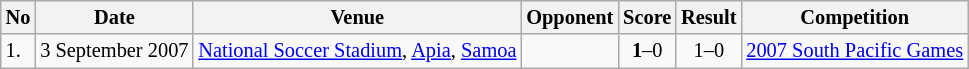<table class="wikitable" style="font-size:85%;">
<tr>
<th>No</th>
<th>Date</th>
<th>Venue</th>
<th>Opponent</th>
<th>Score</th>
<th>Result</th>
<th>Competition</th>
</tr>
<tr>
<td>1.</td>
<td>3 September 2007</td>
<td><a href='#'>National Soccer Stadium</a>, <a href='#'>Apia</a>, <a href='#'>Samoa</a></td>
<td></td>
<td align=center><strong>1</strong>–0</td>
<td align=center>1–0</td>
<td><a href='#'>2007 South Pacific Games</a></td>
</tr>
</table>
